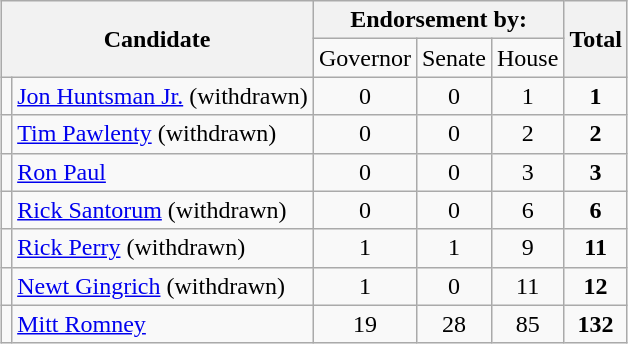<table class="wikitable" style="margin:auto;">
<tr>
<th rowspan="2" colspan="2">Candidate</th>
<th colspan="3">Endorsement by:</th>
<th rowspan="2">Total</th>
</tr>
<tr style="font-size:100%;">
<td>Governor</td>
<td>Senate</td>
<td>House</td>
</tr>
<tr>
<td></td>
<td align=left><a href='#'>Jon Huntsman Jr.</a> (withdrawn)</td>
<td align=center>0</td>
<td align=center>0</td>
<td align=center>1</td>
<td align=center><strong>1</strong></td>
</tr>
<tr>
<td></td>
<td align=left><a href='#'>Tim Pawlenty</a> (withdrawn)</td>
<td align=center>0</td>
<td align=center>0</td>
<td align=center>2</td>
<td align=center><strong>2</strong></td>
</tr>
<tr>
<td></td>
<td align=left><a href='#'>Ron Paul</a></td>
<td align=center>0</td>
<td align=center>0</td>
<td align=center>3</td>
<td align=center><strong>3</strong></td>
</tr>
<tr>
<td></td>
<td align=left><a href='#'>Rick Santorum</a> (withdrawn)</td>
<td align=center>0</td>
<td align=center>0</td>
<td align=center>6</td>
<td align=center><strong>6</strong></td>
</tr>
<tr>
<td></td>
<td align=left><a href='#'>Rick Perry</a> (withdrawn)</td>
<td align=center>1</td>
<td align=center>1</td>
<td align=center>9</td>
<td align=center><strong>11</strong></td>
</tr>
<tr>
<td></td>
<td align=left><a href='#'>Newt Gingrich</a> (withdrawn)</td>
<td align=center>1</td>
<td align=center>0</td>
<td align=center>11</td>
<td align=center><strong>12</strong></td>
</tr>
<tr>
<td></td>
<td align=left><a href='#'>Mitt Romney</a></td>
<td align=center>19</td>
<td align=center>28</td>
<td align=center>85</td>
<td align=center><strong>132</strong></td>
</tr>
</table>
